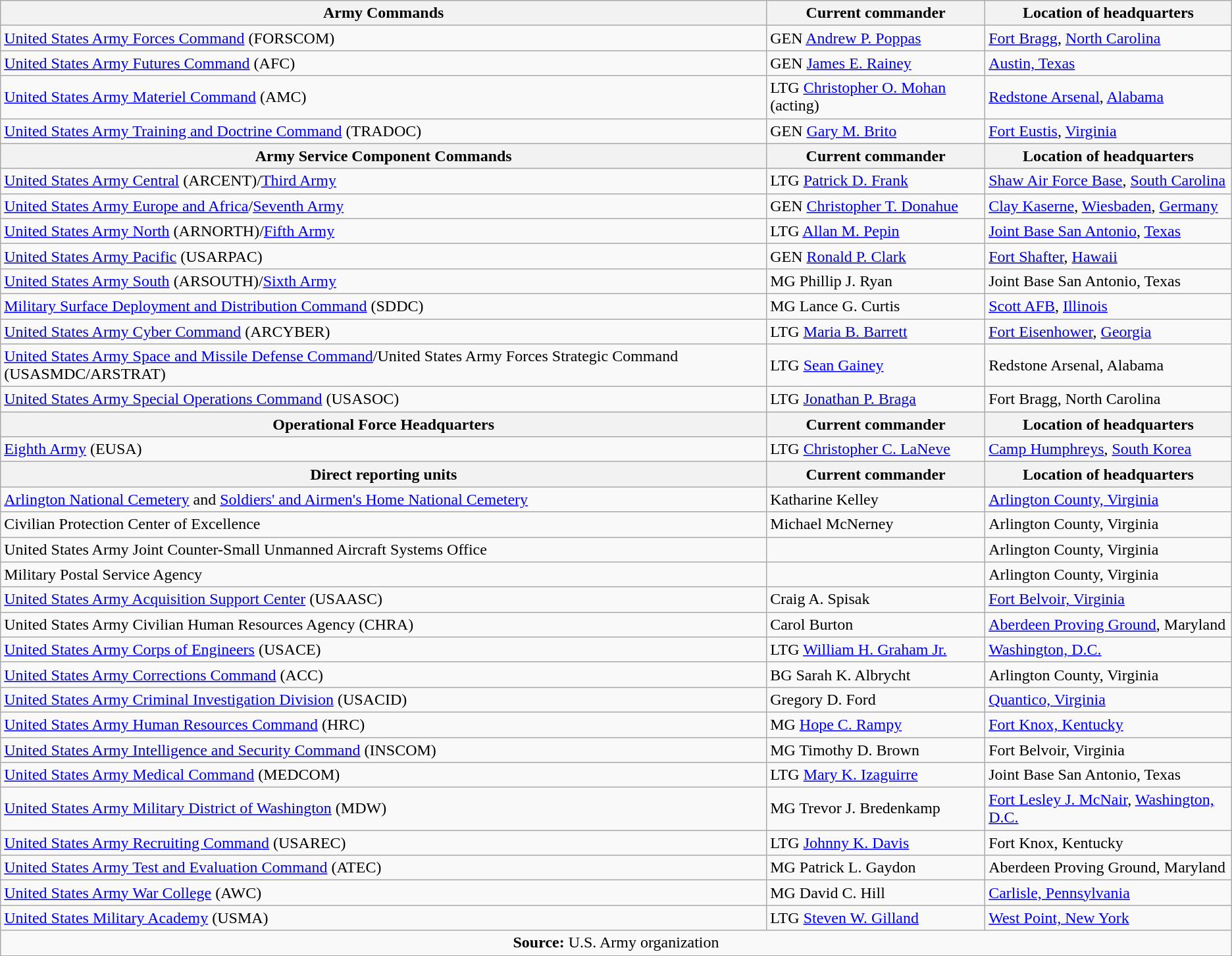<table class="wikitable">
<tr>
<th>Army Commands</th>
<th>Current commander</th>
<th>Location of headquarters</th>
</tr>
<tr>
<td> <a href='#'>United States Army Forces Command</a> (FORSCOM)</td>
<td>GEN <a href='#'>Andrew P. Poppas</a></td>
<td><a href='#'>Fort Bragg</a>, <a href='#'>North Carolina</a></td>
</tr>
<tr>
<td> <a href='#'>United States Army Futures Command</a> (AFC)</td>
<td>GEN <a href='#'>James E. Rainey</a></td>
<td><a href='#'>Austin, Texas</a></td>
</tr>
<tr>
<td> <a href='#'>United States Army Materiel Command</a> (AMC)</td>
<td>LTG <a href='#'>Christopher O. Mohan</a> (acting)</td>
<td><a href='#'>Redstone Arsenal</a>, <a href='#'>Alabama</a></td>
</tr>
<tr>
<td> <a href='#'>United States Army Training and Doctrine Command</a> (TRADOC)</td>
<td>GEN <a href='#'>Gary M. Brito</a></td>
<td><a href='#'>Fort Eustis</a>, <a href='#'>Virginia</a></td>
</tr>
<tr>
<th>Army Service Component Commands</th>
<th>Current commander</th>
<th>Location of headquarters</th>
</tr>
<tr>
<td> <a href='#'>United States Army Central</a> (ARCENT)/<a href='#'>Third Army</a></td>
<td>LTG <a href='#'>Patrick D. Frank</a></td>
<td><a href='#'>Shaw Air Force Base</a>, <a href='#'>South Carolina</a></td>
</tr>
<tr>
<td> <a href='#'>United States Army Europe and Africa</a>/<a href='#'>Seventh Army</a></td>
<td>GEN <a href='#'>Christopher T. Donahue</a></td>
<td><a href='#'>Clay Kaserne</a>, <a href='#'>Wiesbaden</a>, <a href='#'>Germany</a></td>
</tr>
<tr>
<td> <a href='#'>United States Army North</a> (ARNORTH)/<a href='#'>Fifth Army</a></td>
<td>LTG <a href='#'>Allan M. Pepin</a></td>
<td><a href='#'>Joint Base San Antonio</a>, <a href='#'>Texas</a></td>
</tr>
<tr>
<td> <a href='#'>United States Army Pacific</a> (USARPAC)</td>
<td>GEN <a href='#'>Ronald P. Clark</a></td>
<td><a href='#'>Fort Shafter</a>, <a href='#'>Hawaii</a></td>
</tr>
<tr>
<td> <a href='#'>United States Army South</a> (ARSOUTH)/<a href='#'>Sixth Army</a></td>
<td>MG Phillip J. Ryan</td>
<td>Joint Base San Antonio, Texas</td>
</tr>
<tr>
<td> <a href='#'>Military Surface Deployment and Distribution Command</a> (SDDC)</td>
<td>MG Lance G. Curtis</td>
<td><a href='#'>Scott AFB</a>, <a href='#'>Illinois</a></td>
</tr>
<tr>
<td> <a href='#'>United States Army Cyber Command</a> (ARCYBER)</td>
<td>LTG <a href='#'>Maria B. Barrett</a></td>
<td><a href='#'>Fort Eisenhower</a>, <a href='#'>Georgia</a></td>
</tr>
<tr>
<td> <a href='#'>United States Army Space and Missile Defense Command</a>/United States Army Forces Strategic Command (USASMDC/ARSTRAT)</td>
<td>LTG <a href='#'>Sean Gainey</a></td>
<td>Redstone Arsenal, Alabama</td>
</tr>
<tr>
<td> <a href='#'>United States Army Special Operations Command</a> (USASOC)</td>
<td>LTG <a href='#'>Jonathan P. Braga</a></td>
<td>Fort Bragg, North Carolina</td>
</tr>
<tr>
<th>Operational Force Headquarters</th>
<th>Current commander</th>
<th>Location of headquarters</th>
</tr>
<tr>
<td> <a href='#'>Eighth Army</a> (EUSA)</td>
<td>LTG <a href='#'>Christopher C. LaNeve</a></td>
<td><a href='#'>Camp Humphreys</a>, <a href='#'>South Korea</a></td>
</tr>
<tr>
<th>Direct reporting units</th>
<th>Current commander</th>
<th>Location of headquarters</th>
</tr>
<tr>
<td> <a href='#'>Arlington National Cemetery</a> and <a href='#'>Soldiers' and Airmen's Home National Cemetery</a></td>
<td>Katharine Kelley </td>
<td><a href='#'>Arlington County, Virginia</a></td>
</tr>
<tr>
<td>Civilian Protection Center of Excellence</td>
<td>Michael McNerney</td>
<td>Arlington County, Virginia</td>
</tr>
<tr>
<td>United States Army Joint Counter-Small Unmanned Aircraft Systems Office</td>
<td></td>
<td>Arlington County, Virginia</td>
</tr>
<tr>
<td> Military Postal Service Agency</td>
<td></td>
<td>Arlington County, Virginia</td>
</tr>
<tr>
<td> <a href='#'>United States Army Acquisition Support Center</a> (USAASC)</td>
<td>Craig A. Spisak </td>
<td><a href='#'>Fort Belvoir, Virginia</a></td>
</tr>
<tr>
<td> United States Army Civilian Human Resources Agency (CHRA)</td>
<td>Carol Burton </td>
<td><a href='#'>Aberdeen Proving Ground</a>, Maryland</td>
</tr>
<tr>
<td> <a href='#'>United States Army Corps of Engineers</a> (USACE)</td>
<td>LTG <a href='#'>William H. Graham Jr.</a></td>
<td><a href='#'>Washington, D.C.</a></td>
</tr>
<tr>
<td> <a href='#'>United States Army Corrections Command</a> (ACC)</td>
<td>BG Sarah K. Albrycht</td>
<td>Arlington County, Virginia</td>
</tr>
<tr>
<td> <a href='#'>United States Army Criminal Investigation Division</a> (USACID)</td>
<td>Gregory D. Ford</td>
<td><a href='#'>Quantico, Virginia</a></td>
</tr>
<tr>
<td> <a href='#'>United States Army Human Resources Command</a> (HRC)</td>
<td>MG <a href='#'>Hope C. Rampy</a></td>
<td><a href='#'>Fort Knox, Kentucky</a></td>
</tr>
<tr>
<td> <a href='#'>United States Army Intelligence and Security Command</a> (INSCOM)</td>
<td>MG Timothy D. Brown</td>
<td>Fort Belvoir, Virginia</td>
</tr>
<tr>
<td> <a href='#'>United States Army Medical Command</a> (MEDCOM)</td>
<td>LTG <a href='#'>Mary K. Izaguirre</a></td>
<td>Joint Base San Antonio, Texas</td>
</tr>
<tr>
<td> <a href='#'>United States Army Military District of Washington</a> (MDW)</td>
<td>MG  Trevor J. Bredenkamp</td>
<td><a href='#'>Fort Lesley J. McNair</a>, <a href='#'>Washington, D.C.</a></td>
</tr>
<tr>
<td> <a href='#'>United States Army Recruiting Command</a> (USAREC)</td>
<td>LTG <a href='#'>Johnny K. Davis</a></td>
<td>Fort Knox, Kentucky</td>
</tr>
<tr>
<td> <a href='#'>United States Army Test and Evaluation Command</a> (ATEC)</td>
<td>MG Patrick L. Gaydon</td>
<td>Aberdeen Proving Ground, Maryland</td>
</tr>
<tr>
<td> <a href='#'>United States Army War College</a> (AWC)</td>
<td>MG David C. Hill</td>
<td><a href='#'>Carlisle, Pennsylvania</a></td>
</tr>
<tr>
<td> <a href='#'>United States Military Academy</a> (USMA)</td>
<td>LTG <a href='#'>Steven W. Gilland</a></td>
<td><a href='#'>West Point, New York</a></td>
</tr>
<tr>
<td colspan="3" style="text-align: center;"><strong>Source:</strong> U.S. Army organization</td>
</tr>
</table>
